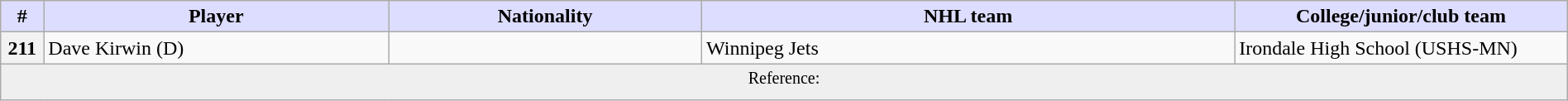<table class="wikitable" style="width: 100%">
<tr>
<th style="background:#ddf; width:2.75%;">#</th>
<th style="background:#ddf; width:22.0%;">Player</th>
<th style="background:#ddf; width:20.0%;">Nationality</th>
<th style="background:#ddf; width:34.0%;">NHL team</th>
<th style="background:#ddf; width:100.0%;">College/junior/club team</th>
</tr>
<tr>
<th>211</th>
<td>Dave Kirwin (D)</td>
<td></td>
<td>Winnipeg Jets</td>
<td>Irondale High School (USHS-MN)</td>
</tr>
<tr>
<td align=center colspan="6" bgcolor="#efefef"><sup>Reference:  </sup></td>
</tr>
</table>
